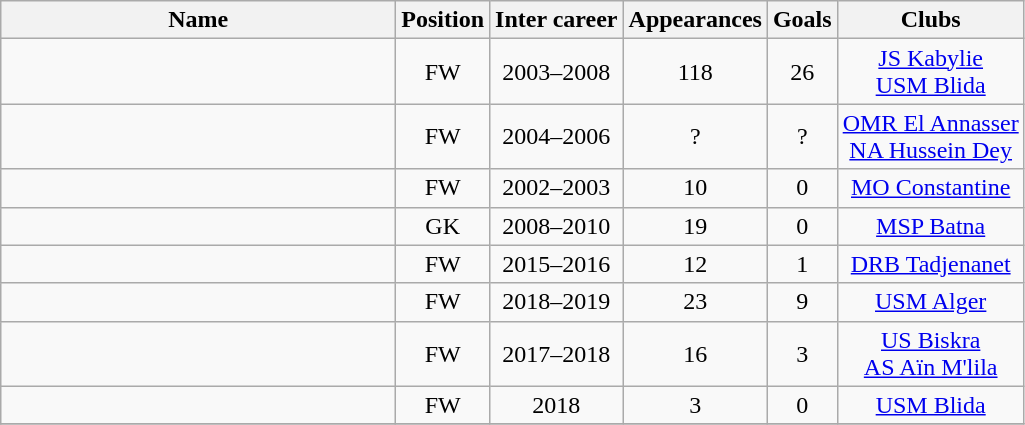<table class="wikitable sortable" style="text-align: center;">
<tr>
<th style="width:16em">Name</th>
<th>Position</th>
<th>Inter career</th>
<th>Appearances</th>
<th>Goals</th>
<th>Clubs</th>
</tr>
<tr>
<td align="left"></td>
<td>FW</td>
<td>2003–2008</td>
<td>118</td>
<td>26</td>
<td><a href='#'>JS Kabylie</a><br><a href='#'>USM Blida</a></td>
</tr>
<tr>
<td align="left"></td>
<td>FW</td>
<td>2004–2006</td>
<td>?</td>
<td>?</td>
<td><a href='#'>OMR El Annasser</a><br><a href='#'>NA Hussein Dey</a></td>
</tr>
<tr>
<td align="left"></td>
<td>FW</td>
<td>2002–2003</td>
<td>10</td>
<td>0</td>
<td><a href='#'>MO Constantine</a></td>
</tr>
<tr>
<td align="left"></td>
<td>GK</td>
<td>2008–2010</td>
<td>19</td>
<td>0</td>
<td><a href='#'>MSP Batna</a></td>
</tr>
<tr>
<td align="left"></td>
<td>FW</td>
<td>2015–2016</td>
<td>12</td>
<td>1</td>
<td><a href='#'>DRB Tadjenanet</a></td>
</tr>
<tr>
<td align="left"></td>
<td>FW</td>
<td>2018–2019</td>
<td>23</td>
<td>9</td>
<td><a href='#'>USM Alger</a></td>
</tr>
<tr>
<td align="left"></td>
<td>FW</td>
<td>2017–2018</td>
<td>16</td>
<td>3</td>
<td><a href='#'>US Biskra</a><br><a href='#'>AS Aïn M'lila</a></td>
</tr>
<tr>
<td align="left"></td>
<td>FW</td>
<td>2018</td>
<td>3</td>
<td>0</td>
<td><a href='#'>USM Blida</a></td>
</tr>
<tr>
</tr>
</table>
